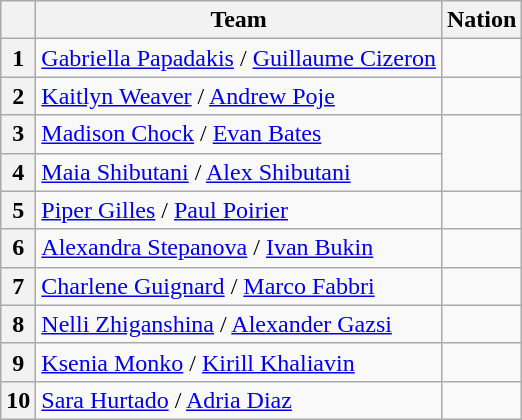<table class="wikitable sortable" style="text-align: left">
<tr>
<th scope="col"></th>
<th scope="col">Team</th>
<th scope="col">Nation</th>
</tr>
<tr>
<th scope="row">1</th>
<td><a href='#'>Gabriella Papadakis</a> / <a href='#'>Guillaume Cizeron</a></td>
<td></td>
</tr>
<tr>
<th scope="row">2</th>
<td><a href='#'>Kaitlyn Weaver</a> / <a href='#'>Andrew Poje</a></td>
<td></td>
</tr>
<tr>
<th scope="row">3</th>
<td><a href='#'>Madison Chock</a> / <a href='#'>Evan Bates</a></td>
<td rowspan="2"></td>
</tr>
<tr>
<th scope="row">4</th>
<td><a href='#'>Maia Shibutani</a> / <a href='#'>Alex Shibutani</a></td>
</tr>
<tr>
<th scope="row">5</th>
<td><a href='#'>Piper Gilles</a> / <a href='#'>Paul Poirier</a></td>
<td></td>
</tr>
<tr>
<th scope="row">6</th>
<td><a href='#'>Alexandra Stepanova</a> / <a href='#'>Ivan Bukin</a></td>
<td></td>
</tr>
<tr>
<th scope="row">7</th>
<td><a href='#'>Charlene Guignard</a> / <a href='#'>Marco Fabbri</a></td>
<td></td>
</tr>
<tr>
<th scope="row">8</th>
<td><a href='#'>Nelli Zhiganshina</a> / <a href='#'>Alexander Gazsi</a></td>
<td></td>
</tr>
<tr>
<th scope="row">9</th>
<td><a href='#'>Ksenia Monko</a> / <a href='#'>Kirill Khaliavin</a></td>
<td></td>
</tr>
<tr>
<th scope="row">10</th>
<td><a href='#'>Sara Hurtado</a> / <a href='#'>Adria Diaz</a></td>
<td></td>
</tr>
</table>
